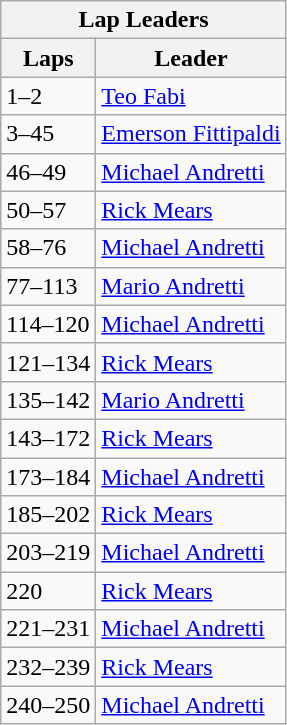<table class="wikitable">
<tr>
<th colspan=2>Lap Leaders</th>
</tr>
<tr>
<th>Laps</th>
<th>Leader</th>
</tr>
<tr>
<td>1–2</td>
<td><a href='#'>Teo Fabi</a></td>
</tr>
<tr>
<td>3–45</td>
<td><a href='#'>Emerson Fittipaldi</a></td>
</tr>
<tr>
<td>46–49</td>
<td><a href='#'>Michael Andretti</a></td>
</tr>
<tr>
<td>50–57</td>
<td><a href='#'>Rick Mears</a></td>
</tr>
<tr>
<td>58–76</td>
<td><a href='#'>Michael Andretti</a></td>
</tr>
<tr>
<td>77–113</td>
<td><a href='#'>Mario Andretti</a></td>
</tr>
<tr>
<td>114–120</td>
<td><a href='#'>Michael Andretti</a></td>
</tr>
<tr>
<td>121–134</td>
<td><a href='#'>Rick Mears</a></td>
</tr>
<tr>
<td>135–142</td>
<td><a href='#'>Mario Andretti</a></td>
</tr>
<tr>
<td>143–172</td>
<td><a href='#'>Rick Mears</a></td>
</tr>
<tr>
<td>173–184</td>
<td><a href='#'>Michael Andretti</a></td>
</tr>
<tr>
<td>185–202</td>
<td><a href='#'>Rick Mears</a></td>
</tr>
<tr>
<td>203–219</td>
<td><a href='#'>Michael Andretti</a></td>
</tr>
<tr>
<td>220</td>
<td><a href='#'>Rick Mears</a></td>
</tr>
<tr>
<td>221–231</td>
<td><a href='#'>Michael Andretti</a></td>
</tr>
<tr>
<td>232–239</td>
<td><a href='#'>Rick Mears</a></td>
</tr>
<tr>
<td>240–250</td>
<td><a href='#'>Michael Andretti</a></td>
</tr>
</table>
